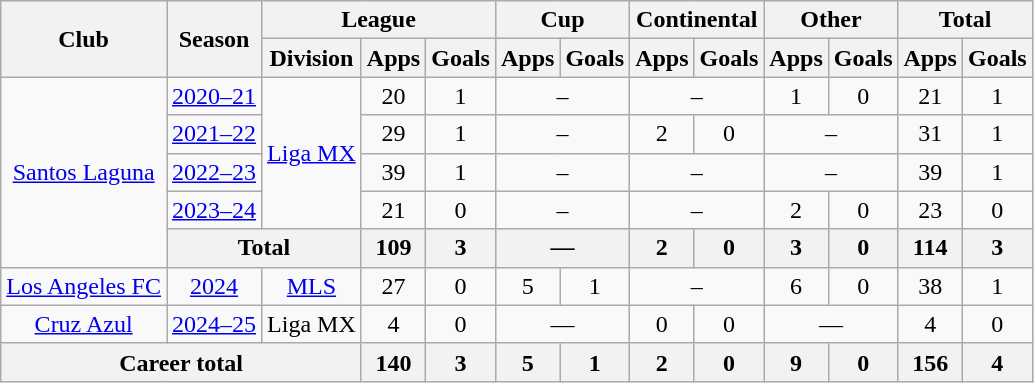<table class=wikitable style=text-align:center>
<tr>
<th rowspan=2>Club</th>
<th rowspan=2>Season</th>
<th colspan=3>League</th>
<th colspan=2>Cup</th>
<th colspan=2>Continental</th>
<th colspan=2>Other</th>
<th colspan=2>Total</th>
</tr>
<tr>
<th>Division</th>
<th>Apps</th>
<th>Goals</th>
<th>Apps</th>
<th>Goals</th>
<th>Apps</th>
<th>Goals</th>
<th>Apps</th>
<th>Goals</th>
<th>Apps</th>
<th>Goals</th>
</tr>
<tr>
<td rowspan="5"><a href='#'>Santos Laguna</a></td>
<td><a href='#'>2020–21</a></td>
<td rowspan="4"><a href='#'>Liga MX</a></td>
<td>20</td>
<td>1</td>
<td colspan="2">–</td>
<td colspan="2">–</td>
<td>1</td>
<td>0</td>
<td>21</td>
<td>1</td>
</tr>
<tr>
<td><a href='#'>2021–22</a></td>
<td>29</td>
<td>1</td>
<td colspan="2">–</td>
<td>2</td>
<td>0</td>
<td colspan="2">–</td>
<td>31</td>
<td>1</td>
</tr>
<tr>
<td><a href='#'>2022–23</a></td>
<td>39</td>
<td>1</td>
<td colspan="2">–</td>
<td colspan="2">–</td>
<td colspan="2">–</td>
<td>39</td>
<td>1</td>
</tr>
<tr>
<td><a href='#'>2023–24</a></td>
<td>21</td>
<td>0</td>
<td colspan="2">–</td>
<td colspan="2">–</td>
<td>2</td>
<td>0</td>
<td>23</td>
<td>0</td>
</tr>
<tr>
<th colspan="2">Total</th>
<th>109</th>
<th>3</th>
<th colspan="2">—</th>
<th>2</th>
<th>0</th>
<th>3</th>
<th>0</th>
<th>114</th>
<th>3</th>
</tr>
<tr>
<td><a href='#'>Los Angeles FC</a></td>
<td><a href='#'>2024</a></td>
<td><a href='#'>MLS</a></td>
<td>27</td>
<td>0</td>
<td>5</td>
<td>1</td>
<td colspan="2">–</td>
<td>6</td>
<td>0</td>
<td>38</td>
<td>1</td>
</tr>
<tr>
<td rowspan="1"><a href='#'>Cruz Azul</a></td>
<td><a href='#'>2024–25</a></td>
<td rowspan="1">Liga MX</td>
<td>4</td>
<td>0</td>
<td colspan="2">—</td>
<td>0</td>
<td>0</td>
<td colspan="2">—</td>
<td>4</td>
<td>0</td>
</tr>
<tr>
<th colspan="3"><strong>Career total</strong></th>
<th>140</th>
<th>3</th>
<th>5</th>
<th>1</th>
<th>2</th>
<th>0</th>
<th>9</th>
<th>0</th>
<th>156</th>
<th>4</th>
</tr>
</table>
